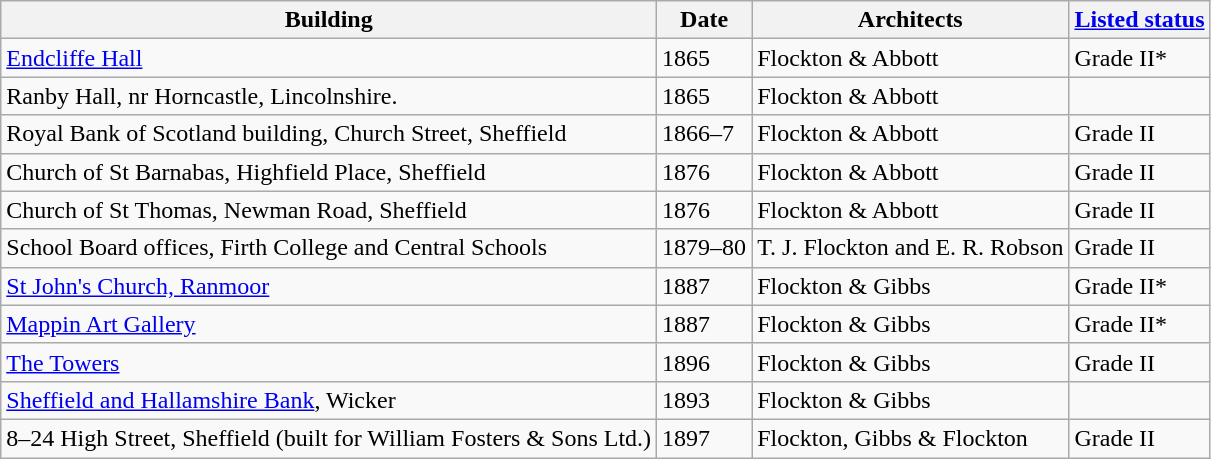<table class="wikitable">
<tr>
<th>Building</th>
<th>Date</th>
<th>Architects</th>
<th><a href='#'>Listed status</a></th>
</tr>
<tr>
<td><a href='#'>Endcliffe Hall</a></td>
<td>1865</td>
<td>Flockton & Abbott</td>
<td>Grade II*</td>
</tr>
<tr>
<td>Ranby Hall, nr Horncastle, Lincolnshire.</td>
<td>1865</td>
<td>Flockton & Abbott </td>
<td></td>
</tr>
<tr>
<td>Royal Bank of Scotland building, Church Street, Sheffield</td>
<td>1866–7</td>
<td>Flockton & Abbott</td>
<td>Grade II</td>
</tr>
<tr>
<td>Church of St Barnabas, Highfield Place, Sheffield</td>
<td>1876</td>
<td>Flockton & Abbott</td>
<td>Grade II</td>
</tr>
<tr>
<td>Church of St Thomas, Newman Road, Sheffield</td>
<td>1876</td>
<td>Flockton & Abbott</td>
<td>Grade II</td>
</tr>
<tr>
<td>School Board offices, Firth College and Central Schools</td>
<td>1879–80</td>
<td>T. J. Flockton and E. R. Robson</td>
<td>Grade II</td>
</tr>
<tr>
<td><a href='#'>St John's Church, Ranmoor</a></td>
<td>1887</td>
<td>Flockton & Gibbs</td>
<td>Grade II*</td>
</tr>
<tr>
<td><a href='#'>Mappin Art Gallery</a></td>
<td>1887</td>
<td>Flockton & Gibbs</td>
<td>Grade II*</td>
</tr>
<tr>
<td><a href='#'>The Towers</a></td>
<td>1896</td>
<td>Flockton & Gibbs</td>
<td>Grade II</td>
</tr>
<tr>
<td><a href='#'>Sheffield and Hallamshire Bank</a>, Wicker</td>
<td>1893</td>
<td>Flockton & Gibbs</td>
<td></td>
</tr>
<tr>
<td>8–24 High Street, Sheffield (built for William Fosters & Sons Ltd.)</td>
<td>1897</td>
<td>Flockton, Gibbs & Flockton</td>
<td>Grade II</td>
</tr>
</table>
